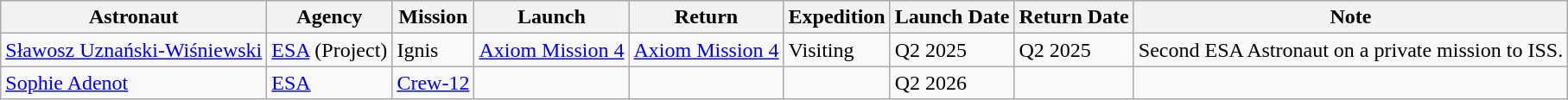<table class="wikitable">
<tr>
<th>Astronaut</th>
<th>Agency</th>
<th>Mission</th>
<th>Launch</th>
<th>Return</th>
<th>Expedition</th>
<th>Launch Date</th>
<th>Return Date</th>
<th>Note</th>
</tr>
<tr>
<td> <a href='#'>Sławosz Uznański-Wiśniewski</a></td>
<td><a href='#'>ESA</a> (Project)</td>
<td>Ignis</td>
<td><a href='#'>Axiom Mission 4</a></td>
<td><a href='#'>Axiom Mission 4</a></td>
<td>Visiting</td>
<td>Q2 2025</td>
<td>Q2 2025</td>
<td>Second ESA Astronaut on a private mission to ISS.</td>
</tr>
<tr>
<td> <a href='#'>Sophie Adenot</a></td>
<td><a href='#'>ESA</a></td>
<td><a href='#'>Crew-12</a></td>
<td></td>
<td></td>
<td></td>
<td>Q2 2026</td>
<td></td>
<td></td>
</tr>
</table>
